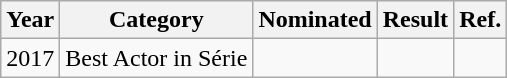<table class="wikitable">
<tr>
<th>Year</th>
<th>Category</th>
<th>Nominated</th>
<th>Result</th>
<th>Ref.</th>
</tr>
<tr>
<td>2017</td>
<td>Best Actor in Série</td>
<td></td>
<td></td>
<td></td>
</tr>
</table>
